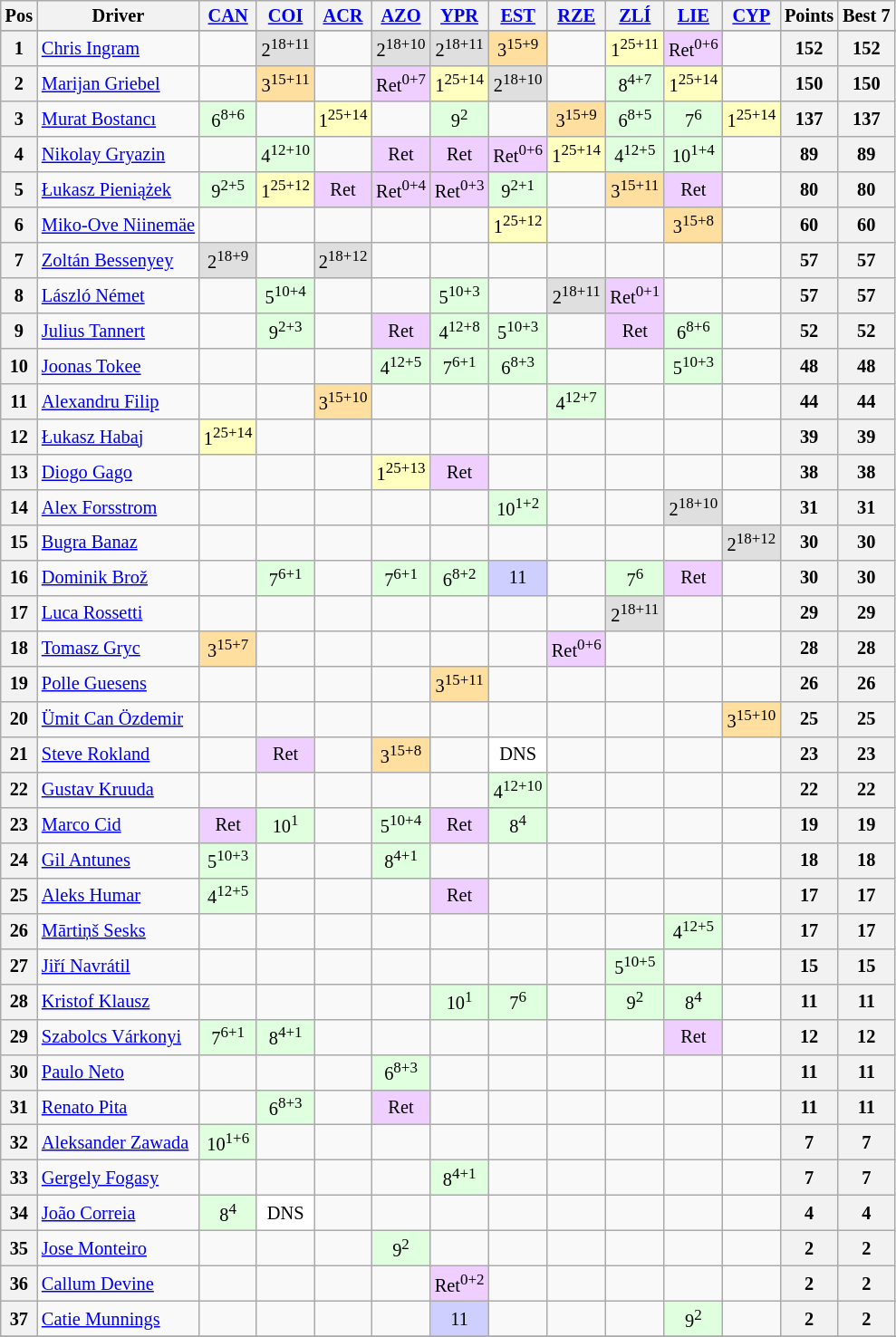<table class="wikitable" style="font-size: 85%; text-align: center;">
<tr valign="top">
<th valign="middle">Pos</th>
<th valign="middle">Driver</th>
<th><a href='#'>CAN</a><br></th>
<th><a href='#'>COI</a><br></th>
<th><a href='#'>ACR</a><br></th>
<th><a href='#'>AZO</a><br></th>
<th><a href='#'>YPR</a><br></th>
<th><a href='#'>EST</a><br></th>
<th><a href='#'>RZE</a><br></th>
<th><a href='#'>ZLÍ</a><br></th>
<th><a href='#'>LIE</a><br></th>
<th><a href='#'>CYP</a><br></th>
<th valign="middle">Points</th>
<th valign="middle">Best 7</th>
</tr>
<tr>
</tr>
<tr>
<th>1</th>
<td align=left> <a href='#'>Chris Ingram</a></td>
<td></td>
<td style="background:#dfdfdf;">2<sup>18+11</sup></td>
<td></td>
<td style="background:#dfdfdf;">2<sup>18+10</sup></td>
<td style="background:#dfdfdf;">2<sup>18+11</sup></td>
<td style="background:#ffdf9f;">3<sup>15+9</sup></td>
<td></td>
<td style="background:#ffffbf;">1<sup>25+11</sup></td>
<td style="background:#efcfff;">Ret<sup>0+6</sup></td>
<td></td>
<th>152</th>
<th>152</th>
</tr>
<tr>
<th>2</th>
<td align=left> <a href='#'>Marijan Griebel</a></td>
<td></td>
<td style="background:#ffdf9f;">3<sup>15+11</sup></td>
<td></td>
<td style="background:#efcfff;">Ret<sup>0+7</sup></td>
<td style="background:#ffffbf;">1<sup>25+14</sup></td>
<td style="background:#dfdfdf;">2<sup>18+10</sup></td>
<td></td>
<td style="background:#dfffdf;">8<sup>4+7</sup></td>
<td style="background:#ffffbf;">1<sup>25+14</sup></td>
<td></td>
<th>150</th>
<th>150</th>
</tr>
<tr>
<th>3</th>
<td align=left> <a href='#'>Murat Bostancı</a></td>
<td style="background:#dfffdf;">6<sup>8+6</sup></td>
<td></td>
<td style="background:#ffffbf;">1<sup>25+14</sup></td>
<td></td>
<td style="background:#dfffdf;">9<sup>2</sup></td>
<td></td>
<td style="background:#ffdf9f;">3<sup>15+9</sup></td>
<td style="background:#dfffdf;">6<sup>8+5</sup></td>
<td style="background:#dfffdf;">7<sup>6</sup></td>
<td style="background:#ffffbf;">1<sup>25+14</sup></td>
<th>137</th>
<th>137</th>
</tr>
<tr>
<th>4</th>
<td align=left> <a href='#'>Nikolay Gryazin</a></td>
<td></td>
<td style="background:#dfffdf;">4<sup>12+10</sup></td>
<td></td>
<td style="background:#efcfff;">Ret</td>
<td style="background:#efcfff;">Ret</td>
<td style="background:#efcfff;">Ret<sup>0+6</sup></td>
<td style="background:#ffffbf;">1<sup>25+14</sup></td>
<td style="background:#dfffdf;">4<sup>12+5</sup></td>
<td style="background:#dfffdf;">10<sup>1+4</sup></td>
<td></td>
<th>89</th>
<th>89</th>
</tr>
<tr>
<th>5</th>
<td align=left> <a href='#'>Łukasz Pieniążek</a></td>
<td style="background:#dfffdf;">9<sup>2+5</sup></td>
<td style="background:#ffffbf;">1<sup>25+12</sup></td>
<td style="background:#efcfff;">Ret</td>
<td style="background:#efcfff;">Ret<sup>0+4</sup></td>
<td style="background:#efcfff;">Ret<sup>0+3</sup></td>
<td style="background:#dfffdf;">9<sup>2+1</sup></td>
<td></td>
<td style="background:#ffdf9f;">3<sup>15+11</sup></td>
<td style="background:#efcfff;">Ret</td>
<td></td>
<th>80</th>
<th>80</th>
</tr>
<tr>
<th>6</th>
<td align=left> <a href='#'>Miko-Ove Niinemäe</a></td>
<td></td>
<td></td>
<td></td>
<td></td>
<td></td>
<td style="background:#ffffbf;">1<sup>25+12</sup></td>
<td></td>
<td></td>
<td style="background:#ffdf9f;">3<sup>15+8</sup></td>
<td></td>
<th>60</th>
<th>60</th>
</tr>
<tr>
<th>7</th>
<td align=left> <a href='#'>Zoltán Bessenyey</a></td>
<td style="background:#dfdfdf;">2<sup>18+9</sup></td>
<td></td>
<td style="background:#dfdfdf;">2<sup>18+12</sup></td>
<td></td>
<td></td>
<td></td>
<td></td>
<td></td>
<td></td>
<td></td>
<th>57</th>
<th>57</th>
</tr>
<tr>
<th>8</th>
<td align=left> <a href='#'>László Német</a></td>
<td></td>
<td style="background:#dfffdf;">5<sup>10+4</sup></td>
<td></td>
<td></td>
<td style="background:#dfffdf;">5<sup>10+3</sup></td>
<td></td>
<td style="background:#dfdfdf;">2<sup>18+11</sup></td>
<td style="background:#efcfff;">Ret<sup>0+1</sup></td>
<td></td>
<td></td>
<th>57</th>
<th>57</th>
</tr>
<tr>
<th>9</th>
<td align=left> <a href='#'>Julius Tannert</a></td>
<td></td>
<td style="background:#dfffdf;">9<sup>2+3</sup></td>
<td></td>
<td style="background:#efcfff;">Ret</td>
<td style="background:#dfffdf;">4<sup>12+8</sup></td>
<td style="background:#dfffdf;">5<sup>10+3</sup></td>
<td></td>
<td style="background:#efcfff;">Ret</td>
<td style="background:#dfffdf;">6<sup>8+6</sup></td>
<td></td>
<th>52</th>
<th>52</th>
</tr>
<tr>
<th>10</th>
<td align=left> <a href='#'>Joonas Tokee</a></td>
<td></td>
<td></td>
<td></td>
<td style="background:#dfffdf;">4<sup>12+5</sup></td>
<td style="background:#dfffdf;">7<sup>6+1</sup></td>
<td style="background:#dfffdf;">6<sup>8+3</sup></td>
<td></td>
<td></td>
<td style="background:#dfffdf;">5<sup>10+3</sup></td>
<td></td>
<th>48</th>
<th>48</th>
</tr>
<tr>
<th>11</th>
<td align=left> <a href='#'>Alexandru Filip</a></td>
<td></td>
<td></td>
<td style="background:#ffdf9f;">3<sup>15+10</sup></td>
<td></td>
<td></td>
<td></td>
<td style="background:#dfffdf;">4<sup>12+7</sup></td>
<td></td>
<td></td>
<td></td>
<th>44</th>
<th>44</th>
</tr>
<tr>
<th>12</th>
<td align=left> <a href='#'>Łukasz Habaj</a></td>
<td style="background:#ffffbf;">1<sup>25+14</sup></td>
<td></td>
<td></td>
<td></td>
<td></td>
<td></td>
<td></td>
<td></td>
<td></td>
<td></td>
<th>39</th>
<th>39</th>
</tr>
<tr>
<th>13</th>
<td align=left> <a href='#'>Diogo Gago</a></td>
<td></td>
<td></td>
<td></td>
<td style="background:#ffffbf;">1<sup>25+13</sup></td>
<td style="background:#efcfff;">Ret</td>
<td></td>
<td></td>
<td></td>
<td></td>
<td></td>
<th>38</th>
<th>38</th>
</tr>
<tr>
<th>14</th>
<td align=left> <a href='#'>Alex Forsstrom</a></td>
<td></td>
<td></td>
<td></td>
<td></td>
<td></td>
<td style="background:#dfffdf;">10<sup>1+2</sup></td>
<td></td>
<td></td>
<td style="background:#dfdfdf;">2<sup>18+10</sup></td>
<td></td>
<th>31</th>
<th>31</th>
</tr>
<tr>
<th>15</th>
<td align=left> <a href='#'>Bugra Banaz</a></td>
<td></td>
<td></td>
<td></td>
<td></td>
<td></td>
<td></td>
<td></td>
<td></td>
<td></td>
<td style="background:#dfdfdf;">2<sup>18+12</sup></td>
<th>30</th>
<th>30</th>
</tr>
<tr>
<th>16</th>
<td align=left> <a href='#'>Dominik Brož</a></td>
<td></td>
<td style="background:#dfffdf;">7<sup>6+1</sup></td>
<td></td>
<td style="background:#dfffdf;">7<sup>6+1</sup></td>
<td style="background:#dfffdf;">6<sup>8+2</sup></td>
<td style="background:#cfcfff;">11</td>
<td></td>
<td style="background:#dfffdf;">7<sup>6</sup></td>
<td style="background:#efcfff;">Ret</td>
<td></td>
<th>30</th>
<th>30</th>
</tr>
<tr>
<th>17</th>
<td align=left> <a href='#'>Luca Rossetti</a></td>
<td></td>
<td></td>
<td></td>
<td></td>
<td></td>
<td></td>
<td></td>
<td style="background:#dfdfdf;">2<sup>18+11</sup></td>
<td></td>
<td></td>
<th>29</th>
<th>29</th>
</tr>
<tr>
<th>18</th>
<td align=left> <a href='#'>Tomasz Gryc</a></td>
<td style="background:#ffdf9f;">3<sup>15+7</sup></td>
<td></td>
<td></td>
<td></td>
<td></td>
<td></td>
<td style="background:#efcfff;">Ret<sup>0+6</sup></td>
<td></td>
<td></td>
<td></td>
<th>28</th>
<th>28</th>
</tr>
<tr>
<th>19</th>
<td align=left> <a href='#'>Polle Guesens</a></td>
<td></td>
<td></td>
<td></td>
<td></td>
<td style="background:#ffdf9f;">3<sup>15+11</sup></td>
<td></td>
<td></td>
<td></td>
<td></td>
<td></td>
<th>26</th>
<th>26</th>
</tr>
<tr>
<th>20</th>
<td align=left> <a href='#'>Ümit Can Özdemir</a></td>
<td></td>
<td></td>
<td></td>
<td></td>
<td></td>
<td></td>
<td></td>
<td></td>
<td></td>
<td style="background:#ffdf9f;">3<sup>15+10</sup></td>
<th>25</th>
<th>25</th>
</tr>
<tr>
<th>21</th>
<td align=left> <a href='#'>Steve Rokland</a></td>
<td></td>
<td style="background:#efcfff;">Ret</td>
<td></td>
<td style="background:#ffdf9f;">3<sup>15+8</sup></td>
<td></td>
<td style="background:#ffffff;">DNS</td>
<td></td>
<td></td>
<td></td>
<td></td>
<th>23</th>
<th>23</th>
</tr>
<tr>
<th>22</th>
<td align=left> <a href='#'>Gustav Kruuda</a></td>
<td></td>
<td></td>
<td></td>
<td></td>
<td></td>
<td style="background:#dfffdf;">4<sup>12+10</sup></td>
<td></td>
<td></td>
<td></td>
<td></td>
<th>22</th>
<th>22</th>
</tr>
<tr>
<th>23</th>
<td align=left> <a href='#'>Marco Cid</a></td>
<td style="background:#efcfff;">Ret</td>
<td style="background:#dfffdf;">10<sup>1</sup></td>
<td></td>
<td style="background:#dfffdf;">5<sup>10+4</sup></td>
<td style="background:#efcfff;">Ret</td>
<td style="background:#dfffdf;">8<sup>4</sup></td>
<td></td>
<td></td>
<td></td>
<td></td>
<th>19</th>
<th>19</th>
</tr>
<tr>
<th>24</th>
<td align=left> <a href='#'>Gil Antunes</a></td>
<td style="background:#dfffdf;">5<sup>10+3</sup></td>
<td></td>
<td></td>
<td style="background:#dfffdf;">8<sup>4+1</sup></td>
<td></td>
<td></td>
<td></td>
<td></td>
<td></td>
<td></td>
<th>18</th>
<th>18</th>
</tr>
<tr>
<th>25</th>
<td align=left> <a href='#'>Aleks Humar</a></td>
<td style="background:#dfffdf;">4<sup>12+5</sup></td>
<td></td>
<td></td>
<td></td>
<td style="background:#efcfff;">Ret</td>
<td></td>
<td></td>
<td></td>
<td></td>
<td></td>
<th>17</th>
<th>17</th>
</tr>
<tr>
<th>26</th>
<td align=left> <a href='#'>Mārtiņš Sesks</a></td>
<td></td>
<td></td>
<td></td>
<td></td>
<td></td>
<td></td>
<td></td>
<td></td>
<td style="background:#dfffdf;">4<sup>12+5</sup></td>
<td></td>
<th>17</th>
<th>17</th>
</tr>
<tr>
<th>27</th>
<td align=left> <a href='#'>Jiří Navrátil</a></td>
<td></td>
<td></td>
<td></td>
<td></td>
<td></td>
<td></td>
<td></td>
<td style="background:#dfffdf;">5<sup>10+5</sup></td>
<td></td>
<td></td>
<th>15</th>
<th>15</th>
</tr>
<tr>
<th>28</th>
<td align=left> <a href='#'>Kristof Klausz</a></td>
<td></td>
<td></td>
<td></td>
<td></td>
<td style="background:#dfffdf;">10<sup>1</sup></td>
<td style="background:#dfffdf;">7<sup>6</sup></td>
<td></td>
<td style="background:#dfffdf;">9<sup>2</sup></td>
<td style="background:#dfffdf;">8<sup>4</sup></td>
<td></td>
<th>11</th>
<th>11</th>
</tr>
<tr>
<th>29</th>
<td align=left> <a href='#'>Szabolcs Várkonyi</a></td>
<td style="background:#dfffdf;">7<sup>6+1</sup></td>
<td style="background:#dfffdf;">8<sup>4+1</sup></td>
<td></td>
<td></td>
<td></td>
<td></td>
<td></td>
<td></td>
<td style="background:#efcfff;">Ret</td>
<td></td>
<th>12</th>
<th>12</th>
</tr>
<tr>
<th>30</th>
<td align=left> <a href='#'>Paulo Neto</a></td>
<td></td>
<td></td>
<td></td>
<td style="background:#dfffdf;">6<sup>8+3</sup></td>
<td></td>
<td></td>
<td></td>
<td></td>
<td></td>
<td></td>
<th>11</th>
<th>11</th>
</tr>
<tr>
<th>31</th>
<td align=left> <a href='#'>Renato Pita</a></td>
<td></td>
<td style="background:#dfffdf;">6<sup>8+3</sup></td>
<td></td>
<td style="background:#efcfff;">Ret</td>
<td></td>
<td></td>
<td></td>
<td></td>
<td></td>
<td></td>
<th>11</th>
<th>11</th>
</tr>
<tr>
<th>32</th>
<td align=left> <a href='#'>Aleksander Zawada</a></td>
<td style="background:#dfffdf;">10<sup>1+6</sup></td>
<td></td>
<td></td>
<td></td>
<td></td>
<td></td>
<td></td>
<td></td>
<td></td>
<td></td>
<th>7</th>
<th>7</th>
</tr>
<tr>
<th>33</th>
<td align=left> <a href='#'>Gergely Fogasy</a></td>
<td></td>
<td></td>
<td></td>
<td></td>
<td style="background:#dfffdf;">8<sup>4+1</sup></td>
<td></td>
<td></td>
<td></td>
<td></td>
<td></td>
<th>7</th>
<th>7</th>
</tr>
<tr>
<th>34</th>
<td align=left> <a href='#'>João Correia</a></td>
<td style="background:#dfffdf;">8<sup>4</sup></td>
<td style="background:#ffffff;">DNS</td>
<td></td>
<td></td>
<td></td>
<td></td>
<td></td>
<td></td>
<td></td>
<td></td>
<th>4</th>
<th>4</th>
</tr>
<tr>
<th>35</th>
<td align=left> <a href='#'>Jose Monteiro</a></td>
<td></td>
<td></td>
<td></td>
<td style="background:#dfffdf;">9<sup>2</sup></td>
<td></td>
<td></td>
<td></td>
<td></td>
<td></td>
<td></td>
<th>2</th>
<th>2</th>
</tr>
<tr>
<th>36</th>
<td align=left> <a href='#'>Callum Devine</a></td>
<td></td>
<td></td>
<td></td>
<td></td>
<td style="background:#efcfff;">Ret<sup>0+2</sup></td>
<td></td>
<td></td>
<td></td>
<td></td>
<td></td>
<th>2</th>
<th>2</th>
</tr>
<tr>
<th>37</th>
<td align=left> <a href='#'>Catie Munnings</a></td>
<td></td>
<td></td>
<td></td>
<td></td>
<td style="background:#cfcfff;">11</td>
<td></td>
<td></td>
<td></td>
<td style="background:#dfffdf;">9<sup>2</sup></td>
<td></td>
<th>2</th>
<th>2</th>
</tr>
<tr>
</tr>
</table>
